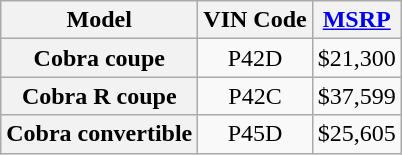<table class=wikitable>
<tr>
<th>Model</th>
<th>VIN Code</th>
<th><a href='#'>MSRP</a></th>
</tr>
<tr>
<th>Cobra coupe</th>
<td align=center>P42D</td>
<td align=left>$21,300</td>
</tr>
<tr>
<th>Cobra R coupe</th>
<td align=center>P42C</td>
<td align=left>$37,599</td>
</tr>
<tr>
<th>Cobra convertible</th>
<td align=center>P45D</td>
<td align=left>$25,605</td>
</tr>
</table>
